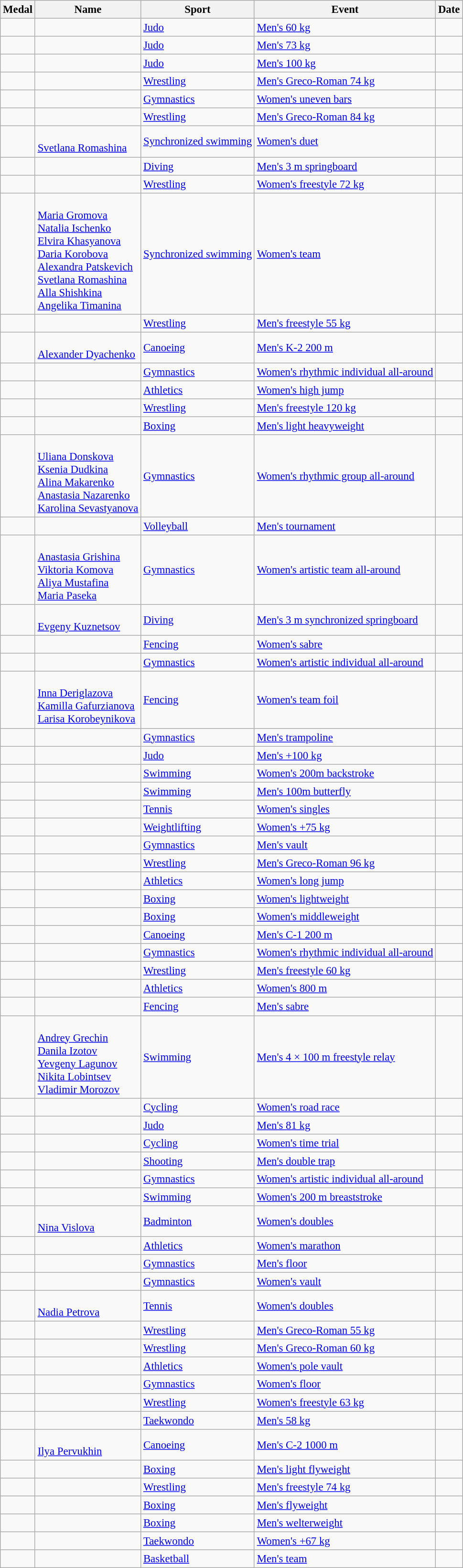<table class="wikitable sortable"  style="font-size:95%">
<tr>
<th>Medal</th>
<th>Name</th>
<th>Sport</th>
<th>Event</th>
<th>Date</th>
</tr>
<tr>
<td></td>
<td></td>
<td><a href='#'>Judo</a></td>
<td><a href='#'>Men's 60 kg</a></td>
<td></td>
</tr>
<tr>
<td></td>
<td></td>
<td><a href='#'>Judo</a></td>
<td><a href='#'>Men's 73 kg</a></td>
<td></td>
</tr>
<tr>
<td></td>
<td></td>
<td><a href='#'>Judo</a></td>
<td><a href='#'>Men's 100 kg</a></td>
<td></td>
</tr>
<tr>
<td></td>
<td></td>
<td><a href='#'>Wrestling</a></td>
<td><a href='#'>Men's Greco-Roman 74 kg</a></td>
<td></td>
</tr>
<tr>
<td></td>
<td></td>
<td><a href='#'>Gymnastics</a></td>
<td><a href='#'>Women's uneven bars</a></td>
<td></td>
</tr>
<tr>
<td></td>
<td></td>
<td><a href='#'>Wrestling</a></td>
<td><a href='#'>Men's Greco-Roman 84 kg</a></td>
<td></td>
</tr>
<tr>
<td></td>
<td><br><a href='#'>Svetlana Romashina</a></td>
<td><a href='#'>Synchronized swimming</a></td>
<td><a href='#'>Women's duet</a></td>
<td></td>
</tr>
<tr>
<td></td>
<td></td>
<td><a href='#'>Diving</a></td>
<td><a href='#'>Men's 3 m springboard</a></td>
<td></td>
</tr>
<tr>
<td></td>
<td></td>
<td><a href='#'>Wrestling</a></td>
<td><a href='#'>Women's freestyle 72 kg</a></td>
<td></td>
</tr>
<tr>
<td></td>
<td><br><a href='#'>Maria Gromova</a><br><a href='#'>Natalia Ischenko</a><br><a href='#'>Elvira Khasyanova</a><br><a href='#'>Daria Korobova</a><br><a href='#'>Alexandra Patskevich</a><br><a href='#'>Svetlana Romashina</a><br><a href='#'>Alla Shishkina</a><br><a href='#'>Angelika Timanina</a></td>
<td><a href='#'>Synchronized swimming</a></td>
<td><a href='#'>Women's team</a></td>
<td></td>
</tr>
<tr>
<td></td>
<td></td>
<td><a href='#'>Wrestling</a></td>
<td><a href='#'>Men's freestyle 55 kg</a></td>
<td></td>
</tr>
<tr>
<td></td>
<td><br><a href='#'>Alexander Dyachenko</a></td>
<td><a href='#'>Canoeing</a></td>
<td><a href='#'>Men's K-2 200 m</a></td>
<td></td>
</tr>
<tr>
<td></td>
<td></td>
<td><a href='#'>Gymnastics</a></td>
<td><a href='#'>Women's rhythmic individual all-around</a></td>
<td></td>
</tr>
<tr>
<td></td>
<td></td>
<td><a href='#'>Athletics</a></td>
<td><a href='#'>Women's high jump</a></td>
<td></td>
</tr>
<tr>
<td></td>
<td></td>
<td><a href='#'>Wrestling</a></td>
<td><a href='#'>Men's freestyle 120 kg</a></td>
<td></td>
</tr>
<tr>
<td></td>
<td></td>
<td><a href='#'>Boxing</a></td>
<td><a href='#'>Men's light heavyweight</a></td>
<td></td>
</tr>
<tr>
<td></td>
<td><br><a href='#'>Uliana Donskova</a><br><a href='#'>Ksenia Dudkina</a><br><a href='#'>Alina Makarenko</a><br><a href='#'>Anastasia Nazarenko</a><br><a href='#'>Karolina Sevastyanova</a></td>
<td><a href='#'>Gymnastics</a></td>
<td><a href='#'>Women's rhythmic group all-around</a></td>
<td></td>
</tr>
<tr>
<td></td>
<td><br></td>
<td><a href='#'>Volleyball</a></td>
<td><a href='#'>Men's tournament</a></td>
<td></td>
</tr>
<tr>
<td></td>
<td><br><a href='#'>Anastasia Grishina</a><br><a href='#'>Viktoria Komova</a><br><a href='#'>Aliya Mustafina</a><br><a href='#'>Maria Paseka</a></td>
<td><a href='#'>Gymnastics</a></td>
<td><a href='#'>Women's artistic team all-around</a></td>
<td></td>
</tr>
<tr>
<td></td>
<td><br><a href='#'>Evgeny Kuznetsov</a></td>
<td><a href='#'>Diving</a></td>
<td><a href='#'>Men's 3 m synchronized springboard</a></td>
<td></td>
</tr>
<tr>
<td></td>
<td></td>
<td><a href='#'>Fencing</a></td>
<td><a href='#'>Women's sabre</a></td>
<td></td>
</tr>
<tr>
<td></td>
<td></td>
<td><a href='#'>Gymnastics</a></td>
<td><a href='#'>Women's artistic individual all-around</a></td>
<td></td>
</tr>
<tr>
<td></td>
<td><br><a href='#'>Inna Deriglazova</a><br><a href='#'>Kamilla Gafurzianova</a><br><a href='#'>Larisa Korobeynikova</a></td>
<td><a href='#'>Fencing</a></td>
<td><a href='#'>Women's team foil</a></td>
<td></td>
</tr>
<tr>
<td></td>
<td></td>
<td><a href='#'>Gymnastics</a></td>
<td><a href='#'>Men's trampoline</a></td>
<td></td>
</tr>
<tr>
<td></td>
<td></td>
<td><a href='#'>Judo</a></td>
<td><a href='#'>Men's +100 kg</a></td>
<td></td>
</tr>
<tr>
<td></td>
<td></td>
<td><a href='#'>Swimming</a></td>
<td><a href='#'>Women's 200m backstroke</a></td>
<td></td>
</tr>
<tr>
<td></td>
<td></td>
<td><a href='#'>Swimming</a></td>
<td><a href='#'>Men's 100m butterfly</a></td>
<td></td>
</tr>
<tr>
<td></td>
<td></td>
<td><a href='#'>Tennis</a></td>
<td><a href='#'>Women's singles</a></td>
<td></td>
</tr>
<tr>
<td></td>
<td></td>
<td><a href='#'>Weightlifting</a></td>
<td><a href='#'>Women's +75 kg</a></td>
<td></td>
</tr>
<tr>
<td></td>
<td></td>
<td><a href='#'>Gymnastics</a></td>
<td><a href='#'>Men's vault</a></td>
<td></td>
</tr>
<tr>
<td></td>
<td></td>
<td><a href='#'>Wrestling</a></td>
<td><a href='#'>Men's Greco-Roman 96 kg</a></td>
<td></td>
</tr>
<tr>
<td></td>
<td></td>
<td><a href='#'>Athletics</a></td>
<td><a href='#'>Women's long jump</a></td>
<td></td>
</tr>
<tr>
<td></td>
<td></td>
<td><a href='#'>Boxing</a></td>
<td><a href='#'>Women's lightweight</a></td>
<td></td>
</tr>
<tr>
<td></td>
<td></td>
<td><a href='#'>Boxing</a></td>
<td><a href='#'>Women's middleweight</a></td>
<td></td>
</tr>
<tr>
<td></td>
<td></td>
<td><a href='#'>Canoeing</a></td>
<td><a href='#'>Men's C-1 200 m</a></td>
<td></td>
</tr>
<tr>
<td></td>
<td></td>
<td><a href='#'>Gymnastics</a></td>
<td><a href='#'>Women's rhythmic individual all-around</a></td>
<td></td>
</tr>
<tr>
<td></td>
<td></td>
<td><a href='#'>Wrestling</a></td>
<td><a href='#'>Men's freestyle 60 kg</a></td>
<td></td>
</tr>
<tr>
<td></td>
<td></td>
<td><a href='#'>Athletics</a></td>
<td><a href='#'>Women's 800 m</a></td>
<td></td>
</tr>
<tr>
<td></td>
<td></td>
<td><a href='#'>Fencing</a></td>
<td><a href='#'>Men's sabre</a></td>
<td></td>
</tr>
<tr>
<td></td>
<td> <br> <a href='#'>Andrey Grechin</a><br><a href='#'>Danila Izotov</a><br><a href='#'>Yevgeny Lagunov</a><br><a href='#'>Nikita Lobintsev</a><br><a href='#'>Vladimir Morozov</a></td>
<td><a href='#'>Swimming</a></td>
<td><a href='#'>Men's 4 × 100 m freestyle relay</a></td>
<td></td>
</tr>
<tr>
<td></td>
<td></td>
<td><a href='#'>Cycling</a></td>
<td><a href='#'>Women's road race</a></td>
<td></td>
</tr>
<tr>
<td></td>
<td></td>
<td><a href='#'>Judo</a></td>
<td><a href='#'>Men's 81 kg</a></td>
<td></td>
</tr>
<tr>
<td></td>
<td></td>
<td><a href='#'>Cycling</a></td>
<td><a href='#'>Women's time trial</a></td>
<td></td>
</tr>
<tr>
<td></td>
<td></td>
<td><a href='#'>Shooting</a></td>
<td><a href='#'>Men's double trap</a></td>
<td></td>
</tr>
<tr>
<td></td>
<td></td>
<td><a href='#'>Gymnastics</a></td>
<td><a href='#'>Women's artistic individual all-around</a></td>
<td></td>
</tr>
<tr>
<td></td>
<td></td>
<td><a href='#'>Swimming</a></td>
<td><a href='#'>Women's 200 m breaststroke</a></td>
<td></td>
</tr>
<tr>
<td></td>
<td><br><a href='#'>Nina Vislova</a></td>
<td><a href='#'>Badminton</a></td>
<td><a href='#'>Women's doubles</a></td>
<td></td>
</tr>
<tr>
<td></td>
<td></td>
<td><a href='#'>Athletics</a></td>
<td><a href='#'>Women's marathon</a></td>
<td></td>
</tr>
<tr>
<td></td>
<td></td>
<td><a href='#'>Gymnastics</a></td>
<td><a href='#'>Men's floor</a></td>
<td></td>
</tr>
<tr>
<td></td>
<td></td>
<td><a href='#'>Gymnastics</a></td>
<td><a href='#'>Women's vault</a></td>
<td></td>
</tr>
<tr>
<td></td>
<td><br><a href='#'>Nadia Petrova</a></td>
<td><a href='#'>Tennis</a></td>
<td><a href='#'>Women's doubles</a></td>
<td></td>
</tr>
<tr>
<td></td>
<td></td>
<td><a href='#'>Wrestling</a></td>
<td><a href='#'>Men's Greco-Roman 55 kg</a></td>
<td></td>
</tr>
<tr>
<td></td>
<td></td>
<td><a href='#'>Wrestling</a></td>
<td><a href='#'>Men's Greco-Roman 60 kg</a></td>
<td></td>
</tr>
<tr>
<td></td>
<td></td>
<td><a href='#'>Athletics</a></td>
<td><a href='#'>Women's pole vault</a></td>
<td></td>
</tr>
<tr>
<td></td>
<td></td>
<td><a href='#'>Gymnastics</a></td>
<td><a href='#'>Women's floor</a></td>
<td></td>
</tr>
<tr>
<td></td>
<td></td>
<td><a href='#'>Wrestling</a></td>
<td><a href='#'>Women's freestyle 63 kg</a></td>
<td></td>
</tr>
<tr>
<td></td>
<td></td>
<td><a href='#'>Taekwondo</a></td>
<td><a href='#'>Men's 58 kg</a></td>
<td></td>
</tr>
<tr>
<td></td>
<td><br><a href='#'>Ilya Pervukhin</a></td>
<td><a href='#'>Canoeing</a></td>
<td><a href='#'>Men's C-2 1000 m</a></td>
<td></td>
</tr>
<tr>
<td></td>
<td></td>
<td><a href='#'>Boxing</a></td>
<td><a href='#'>Men's light flyweight</a></td>
<td></td>
</tr>
<tr>
<td></td>
<td></td>
<td><a href='#'>Wrestling</a></td>
<td><a href='#'>Men's freestyle 74 kg</a></td>
<td></td>
</tr>
<tr>
<td></td>
<td></td>
<td><a href='#'>Boxing</a></td>
<td><a href='#'>Men's flyweight</a></td>
<td></td>
</tr>
<tr>
<td></td>
<td></td>
<td><a href='#'>Boxing</a></td>
<td><a href='#'>Men's welterweight</a></td>
<td></td>
</tr>
<tr>
<td></td>
<td></td>
<td><a href='#'>Taekwondo</a></td>
<td><a href='#'>Women's +67 kg</a></td>
<td></td>
</tr>
<tr>
<td></td>
<td><br></td>
<td><a href='#'>Basketball</a></td>
<td><a href='#'>Men's team</a></td>
<td></td>
</tr>
</table>
